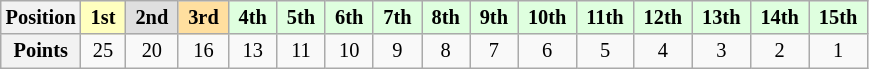<table class="wikitable" style="font-size:85%; text-align:center">
<tr>
<th>Position</th>
<td style="background:#ffffbf;"> <strong>1st</strong> </td>
<td style="background:#dfdfdf;"> <strong>2nd</strong> </td>
<td style="background:#ffdf9f;"> <strong>3rd</strong> </td>
<td style="background:#dfffdf;"> <strong>4th</strong> </td>
<td style="background:#dfffdf;"> <strong>5th</strong> </td>
<td style="background:#dfffdf;"> <strong>6th</strong> </td>
<td style="background:#dfffdf;"> <strong>7th</strong> </td>
<td style="background:#dfffdf;"> <strong>8th</strong> </td>
<td style="background:#dfffdf;"> <strong>9th</strong> </td>
<td style="background:#dfffdf;"> <strong>10th</strong> </td>
<td style="background:#dfffdf;"> <strong>11th</strong> </td>
<td style="background:#dfffdf;"> <strong>12th</strong> </td>
<td style="background:#dfffdf;"> <strong>13th</strong> </td>
<td style="background:#dfffdf;"> <strong>14th</strong> </td>
<td style="background:#dfffdf;"> <strong>15th</strong> </td>
</tr>
<tr>
<th>Points</th>
<td>25</td>
<td>20</td>
<td>16</td>
<td>13</td>
<td>11</td>
<td>10</td>
<td>9</td>
<td>8</td>
<td>7</td>
<td>6</td>
<td>5</td>
<td>4</td>
<td>3</td>
<td>2</td>
<td>1</td>
</tr>
</table>
